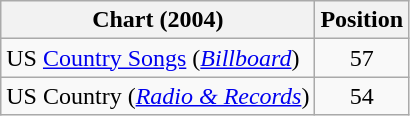<table class="wikitable sortable">
<tr>
<th scope="col">Chart (2004)</th>
<th scope="col">Position</th>
</tr>
<tr>
<td>US <a href='#'>Country Songs</a> (<em><a href='#'>Billboard</a></em>)</td>
<td align="center">57</td>
</tr>
<tr>
<td>US Country (<em><a href='#'>Radio & Records</a></em>)</td>
<td align="center">54</td>
</tr>
</table>
